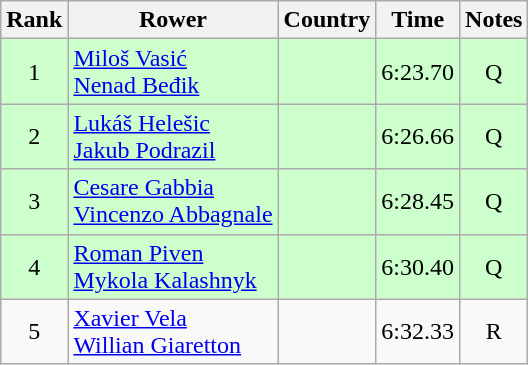<table class="wikitable" style="text-align:center">
<tr>
<th>Rank</th>
<th>Rower</th>
<th>Country</th>
<th>Time</th>
<th>Notes</th>
</tr>
<tr bgcolor=ccffcc>
<td>1</td>
<td align="left"><a href='#'>Miloš Vasić</a><br><a href='#'>Nenad Beđik</a></td>
<td align="left"></td>
<td>6:23.70</td>
<td>Q</td>
</tr>
<tr bgcolor=ccffcc>
<td>2</td>
<td align="left"><a href='#'>Lukáš Helešic</a><br><a href='#'>Jakub Podrazil</a></td>
<td align="left"></td>
<td>6:26.66</td>
<td>Q</td>
</tr>
<tr bgcolor=ccffcc>
<td>3</td>
<td align="left"><a href='#'>Cesare Gabbia</a><br><a href='#'>Vincenzo Abbagnale</a></td>
<td align="left"></td>
<td>6:28.45</td>
<td>Q</td>
</tr>
<tr bgcolor=ccffcc>
<td>4</td>
<td align="left"><a href='#'>Roman Piven</a><br><a href='#'>Mykola Kalashnyk</a></td>
<td align="left"></td>
<td>6:30.40</td>
<td>Q</td>
</tr>
<tr>
<td>5</td>
<td align="left"><a href='#'>Xavier Vela</a><br><a href='#'>Willian Giaretton</a></td>
<td align="left"></td>
<td>6:32.33</td>
<td>R</td>
</tr>
</table>
